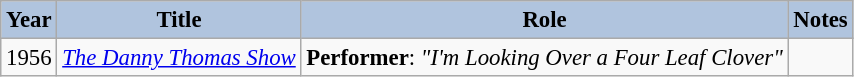<table class="wikitable" style="font-size:95%;">
<tr>
<th style="background:#B0C4DE;">Year</th>
<th style="background:#B0C4DE;">Title</th>
<th style="background:#B0C4DE;">Role</th>
<th style="background:#B0C4DE;">Notes</th>
</tr>
<tr>
<td>1956</td>
<td><em><a href='#'>The Danny Thomas Show</a></em></td>
<td><strong>Performer</strong>: <em>"I'm Looking Over a Four Leaf Clover"</em></td>
<td></td>
</tr>
</table>
